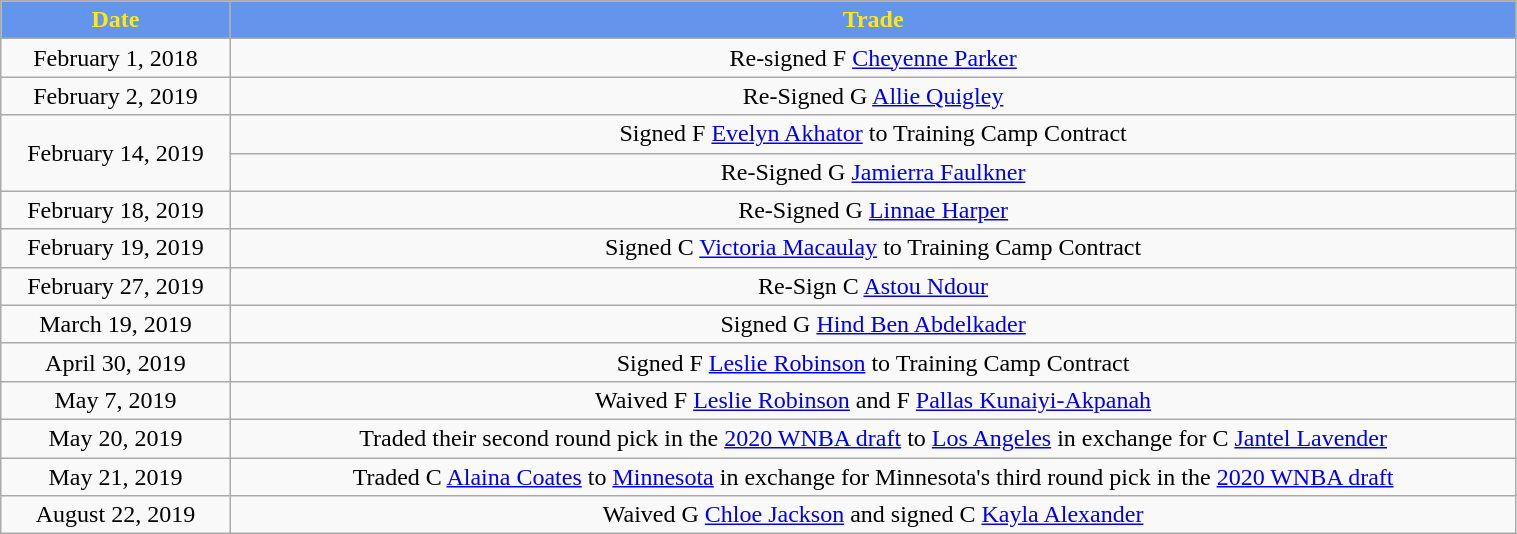<table class="wikitable" style="width:80%; text-align:center;">
<tr>
<th style="background:#6495ED; color:#FDE910; width=125">Date</th>
<th style="background:#6495ED; color:#FDE910;" colspan="2">Trade</th>
</tr>
<tr>
<td>February 1, 2018</td>
<td>Re-signed F <a href='#'>Cheyenne Parker</a></td>
</tr>
<tr>
<td>February 2, 2019</td>
<td>Re-Signed G <a href='#'>Allie Quigley</a></td>
</tr>
<tr>
<td rowspan=2>February 14, 2019</td>
<td>Signed F <a href='#'>Evelyn Akhator</a> to Training Camp Contract</td>
</tr>
<tr>
<td>Re-Signed G <a href='#'>Jamierra Faulkner</a></td>
</tr>
<tr>
<td>February 18, 2019</td>
<td>Re-Signed G <a href='#'>Linnae Harper</a></td>
</tr>
<tr>
<td>February 19, 2019</td>
<td>Signed C <a href='#'>Victoria Macaulay</a> to Training Camp Contract</td>
</tr>
<tr>
<td>February 27, 2019</td>
<td>Re-Sign C <a href='#'>Astou Ndour</a></td>
</tr>
<tr>
<td>March 19, 2019</td>
<td>Signed G <a href='#'>Hind Ben Abdelkader</a></td>
</tr>
<tr>
<td>April 30, 2019</td>
<td>Signed F <a href='#'>Leslie Robinson</a> to Training Camp Contract</td>
</tr>
<tr>
<td>May 7, 2019</td>
<td>Waived F <a href='#'>Leslie Robinson</a> and F <a href='#'>Pallas Kunaiyi-Akpanah</a></td>
</tr>
<tr>
<td>May 20, 2019</td>
<td>Traded their second round pick in the <a href='#'>2020 WNBA draft</a> to <a href='#'>Los Angeles</a> in exchange for C <a href='#'>Jantel Lavender</a></td>
</tr>
<tr>
<td>May 21, 2019</td>
<td>Traded C <a href='#'>Alaina Coates</a> to <a href='#'>Minnesota</a> in exchange for Minnesota's third round pick in the <a href='#'>2020 WNBA draft</a></td>
</tr>
<tr>
<td>August 22, 2019</td>
<td>Waived G <a href='#'>Chloe Jackson</a> and signed C <a href='#'>Kayla Alexander</a></td>
</tr>
</table>
